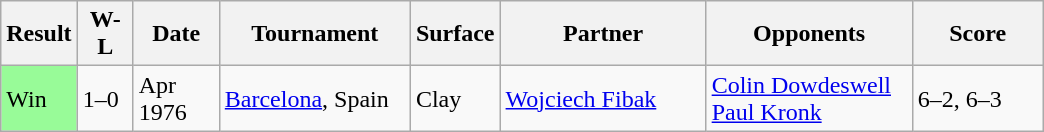<table class="sortable wikitable">
<tr>
<th>Result</th>
<th style="width:30px" class="unsortable">W-L</th>
<th style="width:50px">Date</th>
<th style="width:120px">Tournament</th>
<th style="width:50px">Surface</th>
<th style="width:130px">Partner</th>
<th style="width:130px">Opponents</th>
<th style="width:80px" class="unsortable">Score</th>
</tr>
<tr>
<td style="background:#98fb98;">Win</td>
<td>1–0</td>
<td>Apr 1976</td>
<td><a href='#'>Barcelona</a>, Spain</td>
<td>Clay</td>
<td> <a href='#'>Wojciech Fibak</a></td>
<td> <a href='#'>Colin Dowdeswell</a><br> <a href='#'>Paul Kronk</a></td>
<td>6–2, 6–3</td>
</tr>
</table>
